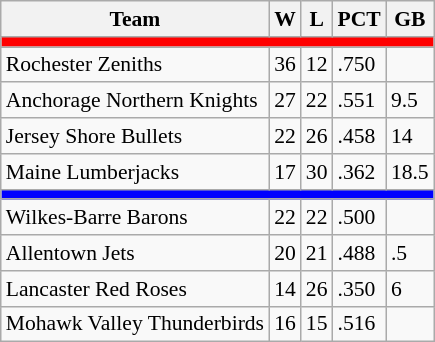<table class="wikitable" style="font-size:90%">
<tr>
<th>Team</th>
<th>W</th>
<th>L</th>
<th>PCT</th>
<th>GB</th>
</tr>
<tr>
<th style="background:red" colspan="5"></th>
</tr>
<tr>
<td>Rochester Zeniths</td>
<td>36</td>
<td>12</td>
<td>.750</td>
<td></td>
</tr>
<tr>
<td>Anchorage Northern Knights</td>
<td>27</td>
<td>22</td>
<td>.551</td>
<td>9.5</td>
</tr>
<tr>
<td>Jersey Shore Bullets</td>
<td>22</td>
<td>26</td>
<td>.458</td>
<td>14</td>
</tr>
<tr>
<td>Maine Lumberjacks</td>
<td>17</td>
<td>30</td>
<td>.362</td>
<td>18.5</td>
</tr>
<tr>
<th style="background:blue" colspan="5"></th>
</tr>
<tr>
<td>Wilkes-Barre Barons</td>
<td>22</td>
<td>22</td>
<td>.500</td>
<td></td>
</tr>
<tr>
<td>Allentown Jets</td>
<td>20</td>
<td>21</td>
<td>.488</td>
<td>.5</td>
</tr>
<tr>
<td>Lancaster Red Roses</td>
<td>14</td>
<td>26</td>
<td>.350</td>
<td>6</td>
</tr>
<tr>
<td>Mohawk Valley Thunderbirds</td>
<td>16</td>
<td>15</td>
<td>.516</td>
<td></td>
</tr>
</table>
